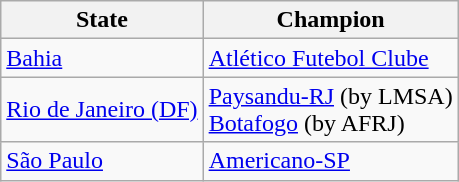<table class="wikitable">
<tr>
<th>State</th>
<th>Champion</th>
</tr>
<tr>
<td><a href='#'>Bahia</a></td>
<td><a href='#'>Atlético Futebol Clube</a></td>
</tr>
<tr>
<td><a href='#'>Rio de Janeiro (DF)</a></td>
<td><a href='#'>Paysandu-RJ</a> (by LMSA)<br> <a href='#'>Botafogo</a> (by AFRJ)</td>
</tr>
<tr>
<td><a href='#'>São Paulo</a></td>
<td><a href='#'>Americano-SP</a></td>
</tr>
</table>
